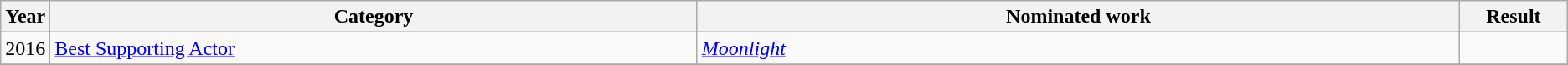<table class=wikitable>
<tr>
<th scope="col" style="width:1em;">Year</th>
<th scope="col" style="width:33em;">Category</th>
<th scope="col" style="width:39em;">Nominated work</th>
<th scope="col" style="width:5em;">Result</th>
</tr>
<tr>
<td>2016</td>
<td><a href='#'>Best Supporting Actor</a></td>
<td><em><a href='#'>Moonlight</a></em></td>
<td></td>
</tr>
<tr>
</tr>
</table>
